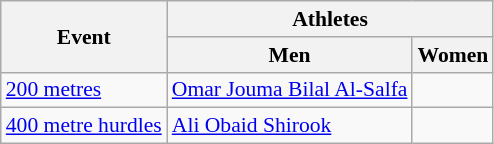<table class=wikitable style="font-size:90%">
<tr>
<th rowspan=2>Event</th>
<th colspan=2>Athletes</th>
</tr>
<tr>
<th>Men</th>
<th>Women</th>
</tr>
<tr>
<td><a href='#'>200 metres</a></td>
<td><a href='#'>Omar Jouma Bilal Al-Salfa</a></td>
<td></td>
</tr>
<tr>
<td><a href='#'>400 metre hurdles</a></td>
<td><a href='#'>Ali Obaid Shirook</a></td>
<td></td>
</tr>
</table>
